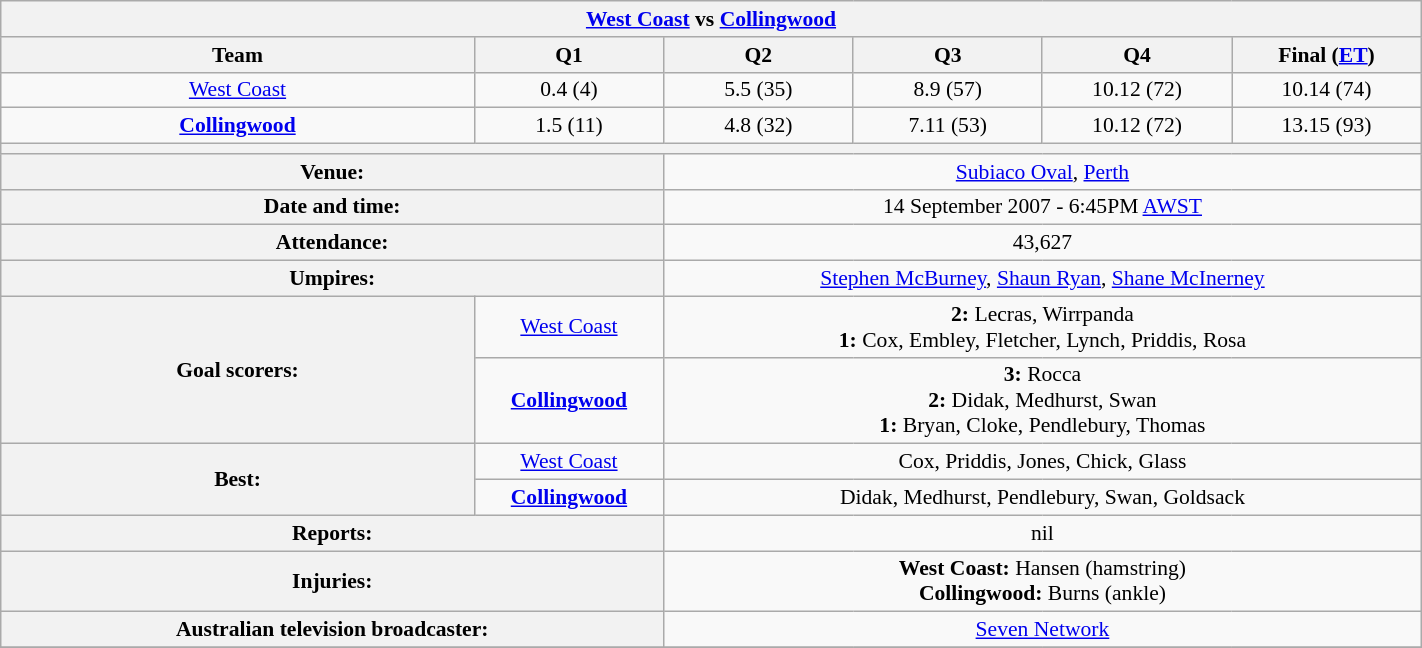<table class="wikitable" style="font-size:90%; text-align:center; width:75%; margin:1em auto;">
<tr>
<th colspan="6"><a href='#'>West Coast</a> vs <strong><a href='#'>Collingwood</a></strong></th>
</tr>
<tr>
<th width=25%>Team</th>
<th width=10%>Q1</th>
<th width=10%>Q2</th>
<th width=10%>Q3</th>
<th width=10%>Q4</th>
<th width=10%>Final (<a href='#'>ET</a>)</th>
</tr>
<tr>
<td><a href='#'>West Coast</a></td>
<td>0.4 (4)</td>
<td>5.5 (35)</td>
<td>8.9 (57)</td>
<td>10.12 (72)</td>
<td>10.14 (74)</td>
</tr>
<tr>
<td><strong><a href='#'>Collingwood</a></strong></td>
<td>1.5 (11)</td>
<td>4.8 (32)</td>
<td>7.11 (53)</td>
<td>10.12 (72)</td>
<td>13.15 (93)</td>
</tr>
<tr>
<th colspan="6"></th>
</tr>
<tr>
<th colspan="2">Venue:</th>
<td colspan="4"><a href='#'>Subiaco Oval</a>, <a href='#'>Perth</a></td>
</tr>
<tr>
<th colspan="2">Date and time:</th>
<td colspan="4">14 September 2007 - 6:45PM <a href='#'>AWST</a></td>
</tr>
<tr>
<th colspan="2">Attendance:</th>
<td colspan="4">43,627</td>
</tr>
<tr>
<th colspan="2">Umpires:</th>
<td colspan="4"><a href='#'>Stephen McBurney</a>, <a href='#'>Shaun Ryan</a>, <a href='#'>Shane McInerney</a></td>
</tr>
<tr>
<th rowspan="2">Goal scorers:</th>
<td><a href='#'>West Coast</a></td>
<td colspan="4"><strong>2:</strong> Lecras, Wirrpanda<br><strong>1:</strong> Cox, Embley, Fletcher, Lynch, Priddis, Rosa</td>
</tr>
<tr>
<td><strong><a href='#'>Collingwood</a></strong></td>
<td colspan="4"><strong>3:</strong> Rocca<br><strong>2:</strong> Didak, Medhurst, Swan<br><strong>1:</strong> Bryan, Cloke, Pendlebury, Thomas</td>
</tr>
<tr>
<th rowspan="2">Best:</th>
<td><a href='#'>West Coast</a></td>
<td colspan="4">Cox, Priddis, Jones, Chick, Glass</td>
</tr>
<tr>
<td><strong><a href='#'>Collingwood</a></strong></td>
<td colspan="4">Didak, Medhurst, Pendlebury, Swan, Goldsack</td>
</tr>
<tr>
<th colspan="2">Reports:</th>
<td colspan="4">nil</td>
</tr>
<tr>
<th colspan="2">Injuries:</th>
<td colspan="4"><strong>West Coast:</strong> Hansen (hamstring)<br><strong>Collingwood:</strong> Burns (ankle)</td>
</tr>
<tr>
<th colspan="2">Australian television broadcaster:</th>
<td colspan="4"><a href='#'>Seven Network</a></td>
</tr>
<tr>
</tr>
</table>
